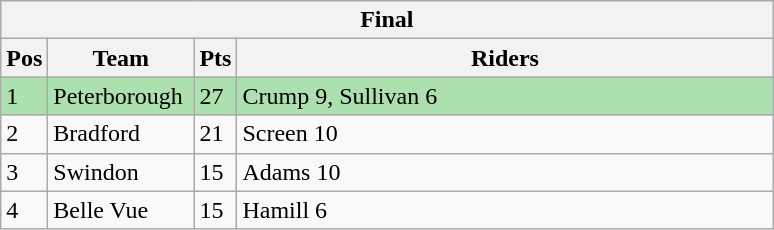<table class="wikitable">
<tr>
<th colspan="4">Final</th>
</tr>
<tr>
<th width=20>Pos</th>
<th width=90>Team</th>
<th width=20>Pts</th>
<th width=350>Riders</th>
</tr>
<tr style="background:#ACE1AF;">
<td>1</td>
<td align=left>Peterborough</td>
<td>27</td>
<td>Crump 9, Sullivan 6</td>
</tr>
<tr>
<td>2</td>
<td align=left>Bradford</td>
<td>21</td>
<td>Screen 10</td>
</tr>
<tr>
<td>3</td>
<td align=left>Swindon</td>
<td>15</td>
<td>Adams 10</td>
</tr>
<tr>
<td>4</td>
<td align=left>Belle Vue</td>
<td>15</td>
<td>Hamill 6</td>
</tr>
</table>
